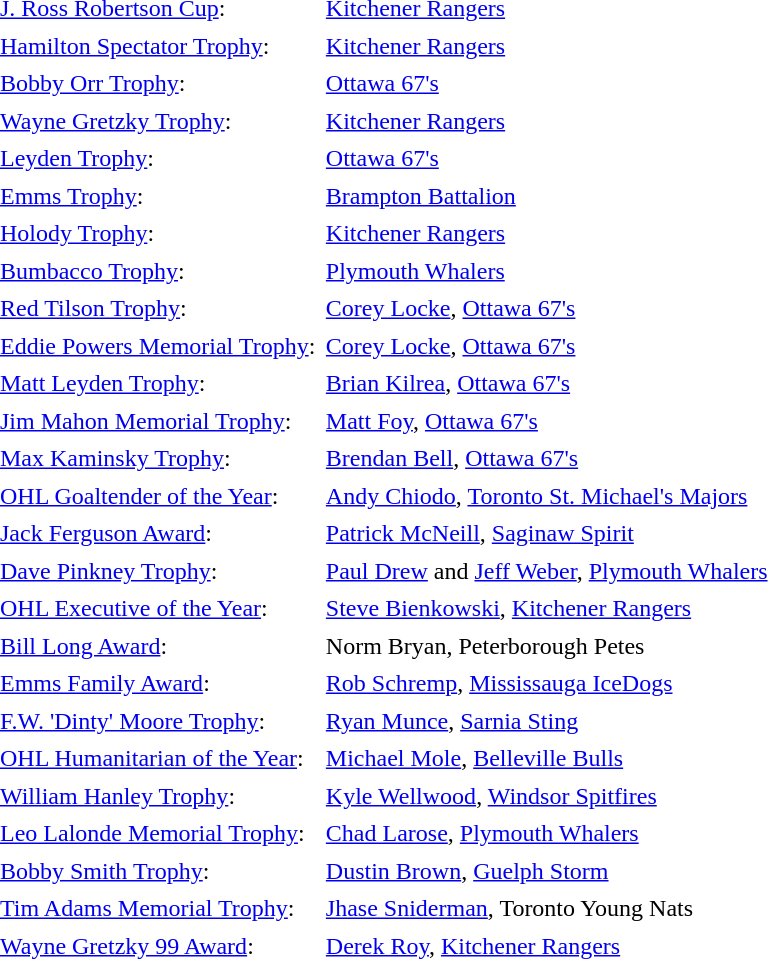<table cellpadding="3" cellspacing="1">
<tr>
<td><a href='#'>J. Ross Robertson Cup</a>:</td>
<td><a href='#'>Kitchener Rangers</a></td>
</tr>
<tr>
<td><a href='#'>Hamilton Spectator Trophy</a>:</td>
<td><a href='#'>Kitchener Rangers</a></td>
</tr>
<tr>
<td><a href='#'>Bobby Orr Trophy</a>:</td>
<td><a href='#'>Ottawa 67's</a></td>
</tr>
<tr>
<td><a href='#'>Wayne Gretzky Trophy</a>:</td>
<td><a href='#'>Kitchener Rangers</a></td>
</tr>
<tr>
<td><a href='#'>Leyden Trophy</a>:</td>
<td><a href='#'>Ottawa 67's</a></td>
</tr>
<tr>
<td><a href='#'>Emms Trophy</a>:</td>
<td><a href='#'>Brampton Battalion</a></td>
</tr>
<tr>
<td><a href='#'>Holody Trophy</a>:</td>
<td><a href='#'>Kitchener Rangers</a></td>
</tr>
<tr>
<td><a href='#'>Bumbacco Trophy</a>:</td>
<td><a href='#'>Plymouth Whalers</a></td>
</tr>
<tr>
<td><a href='#'>Red Tilson Trophy</a>:</td>
<td><a href='#'>Corey Locke</a>, <a href='#'>Ottawa 67's</a></td>
</tr>
<tr>
<td><a href='#'>Eddie Powers Memorial Trophy</a>:</td>
<td><a href='#'>Corey Locke</a>, <a href='#'>Ottawa 67's</a></td>
</tr>
<tr>
<td><a href='#'>Matt Leyden Trophy</a>:</td>
<td><a href='#'>Brian Kilrea</a>, <a href='#'>Ottawa 67's</a></td>
</tr>
<tr>
<td><a href='#'>Jim Mahon Memorial Trophy</a>:</td>
<td><a href='#'>Matt Foy</a>, <a href='#'>Ottawa 67's</a></td>
</tr>
<tr>
<td><a href='#'>Max Kaminsky Trophy</a>:</td>
<td><a href='#'>Brendan Bell</a>, <a href='#'>Ottawa 67's</a></td>
</tr>
<tr>
<td><a href='#'>OHL Goaltender of the Year</a>:</td>
<td><a href='#'>Andy Chiodo</a>, <a href='#'>Toronto St. Michael's Majors</a></td>
</tr>
<tr>
<td><a href='#'>Jack Ferguson Award</a>:</td>
<td><a href='#'>Patrick McNeill</a>, <a href='#'>Saginaw Spirit</a></td>
</tr>
<tr>
<td><a href='#'>Dave Pinkney Trophy</a>:</td>
<td><a href='#'>Paul Drew</a> and <a href='#'>Jeff Weber</a>, <a href='#'>Plymouth Whalers</a></td>
</tr>
<tr>
<td><a href='#'>OHL Executive of the Year</a>:</td>
<td><a href='#'>Steve Bienkowski</a>, <a href='#'>Kitchener Rangers</a></td>
</tr>
<tr>
<td><a href='#'>Bill Long Award</a>:</td>
<td>Norm Bryan, Peterborough Petes</td>
</tr>
<tr>
<td><a href='#'>Emms Family Award</a>:</td>
<td><a href='#'>Rob Schremp</a>, <a href='#'>Mississauga IceDogs</a></td>
</tr>
<tr>
<td><a href='#'>F.W. 'Dinty' Moore Trophy</a>:</td>
<td><a href='#'>Ryan Munce</a>, <a href='#'>Sarnia Sting</a></td>
</tr>
<tr>
<td><a href='#'>OHL Humanitarian of the Year</a>:</td>
<td><a href='#'>Michael Mole</a>, <a href='#'>Belleville Bulls</a></td>
</tr>
<tr>
<td><a href='#'>William Hanley Trophy</a>:</td>
<td><a href='#'>Kyle Wellwood</a>, <a href='#'>Windsor Spitfires</a></td>
</tr>
<tr>
<td><a href='#'>Leo Lalonde Memorial Trophy</a>:</td>
<td><a href='#'>Chad Larose</a>, <a href='#'>Plymouth Whalers</a></td>
</tr>
<tr>
<td><a href='#'>Bobby Smith Trophy</a>:</td>
<td><a href='#'>Dustin Brown</a>, <a href='#'>Guelph Storm</a></td>
</tr>
<tr>
<td><a href='#'>Tim Adams Memorial Trophy</a>:</td>
<td><a href='#'>Jhase Sniderman</a>, Toronto Young Nats</td>
</tr>
<tr>
<td><a href='#'>Wayne Gretzky 99 Award</a>:</td>
<td><a href='#'>Derek Roy</a>, <a href='#'>Kitchener Rangers</a></td>
</tr>
</table>
